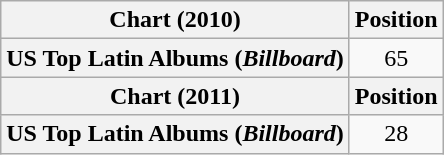<table class="wikitable plainrowheaders" style="text-align:center">
<tr>
<th scope="col">Chart (2010)</th>
<th scope="col">Position</th>
</tr>
<tr>
<th scope="row">US Top Latin Albums (<em>Billboard</em>)</th>
<td>65</td>
</tr>
<tr>
<th scope="col">Chart (2011)</th>
<th scope="col">Position</th>
</tr>
<tr>
<th scope="row">US Top Latin Albums (<em>Billboard</em>)</th>
<td>28</td>
</tr>
</table>
